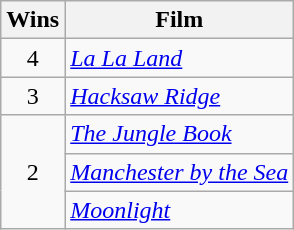<table class="wikitable">
<tr>
<th>Wins</th>
<th>Film</th>
</tr>
<tr>
<td align="center">4</td>
<td><em><a href='#'>La La Land</a></em></td>
</tr>
<tr>
<td align="center">3</td>
<td><em><a href='#'>Hacksaw Ridge</a></em></td>
</tr>
<tr>
<td rowspan="3" align="center">2</td>
<td><em><a href='#'>The Jungle Book</a></em></td>
</tr>
<tr>
<td><em><a href='#'>Manchester by the Sea</a></em></td>
</tr>
<tr>
<td><em><a href='#'>Moonlight</a></em></td>
</tr>
</table>
